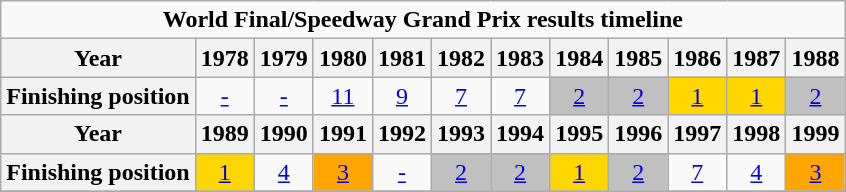<table class="wikitable plainrowheaders">
<tr>
<td colspan="20" style="text-align:center;"><strong>World Final/Speedway Grand Prix results timeline</strong></td>
</tr>
<tr>
<th scope="col">Year</th>
<th scope="col">1978</th>
<th scope="col">1979</th>
<th scope="col">1980</th>
<th scope="col">1981</th>
<th scope="col">1982</th>
<th scope="col">1983</th>
<th scope="col">1984</th>
<th scope="col">1985</th>
<th scope="col">1986</th>
<th scope="col">1987</th>
<th scope="col">1988</th>
</tr>
<tr style="text-align:center;">
<th scope="row">Finishing position</th>
<td><a href='#'>-</a></td>
<td><a href='#'>-</a></td>
<td><a href='#'>11</a></td>
<td><a href='#'>9</a></td>
<td><a href='#'>7</a></td>
<td><a href='#'>7</a></td>
<td style="background:silver;"><a href='#'>2</a></td>
<td style="background:silver;"><a href='#'>2</a></td>
<td style="background:gold;"><a href='#'>1</a></td>
<td style="background:gold;"><a href='#'>1</a></td>
<td style="background:silver;"><a href='#'>2</a></td>
</tr>
<tr>
<th scope="col">Year</th>
<th scope="col">1989</th>
<th scope="col">1990</th>
<th scope="col">1991</th>
<th scope="col">1992</th>
<th scope="col">1993</th>
<th scope="col">1994</th>
<th scope="col">1995</th>
<th scope="col">1996</th>
<th scope="col">1997</th>
<th scope="col">1998</th>
<th scope="col">1999</th>
</tr>
<tr style="text-align:center;">
<th scope="row">Finishing position</th>
<td style="background:gold;"><a href='#'>1</a></td>
<td><a href='#'>4</a></td>
<td style="background:orange;"><a href='#'>3</a></td>
<td><a href='#'>-</a></td>
<td style="background:silver;"><a href='#'>2</a></td>
<td style="background:silver;"><a href='#'>2</a></td>
<td style="background:gold;"><a href='#'>1</a></td>
<td style="background:silver;"><a href='#'>2</a></td>
<td><a href='#'>7</a></td>
<td><a href='#'>4</a></td>
<td style="background:orange;"><a href='#'>3</a></td>
</tr>
<tr>
</tr>
<tr style="text-align:center;">
</tr>
</table>
